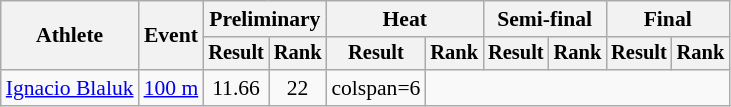<table class=wikitable style=font-size:90%>
<tr>
<th rowspan=2>Athlete</th>
<th rowspan=2>Event</th>
<th colspan=2>Preliminary</th>
<th colspan=2>Heat</th>
<th colspan=2>Semi-final</th>
<th colspan=2>Final</th>
</tr>
<tr style=font-size:95%>
<th>Result</th>
<th>Rank</th>
<th>Result</th>
<th>Rank</th>
<th>Result</th>
<th>Rank</th>
<th>Result</th>
<th>Rank</th>
</tr>
<tr align=center>
<td align=left><a href='#'>Ignacio Blaluk</a></td>
<td align=left><a href='#'>100 m</a></td>
<td>11.66</td>
<td>22</td>
<td>colspan=6 </td>
</tr>
</table>
